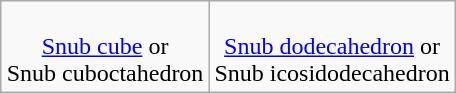<table class=wikitable align=right>
<tr align=center>
<td><br><a href='#'>Snub cube</a> or<br>Snub cuboctahedron</td>
<td><br><a href='#'>Snub dodecahedron</a> or<br>Snub icosidodecahedron</td>
</tr>
</table>
